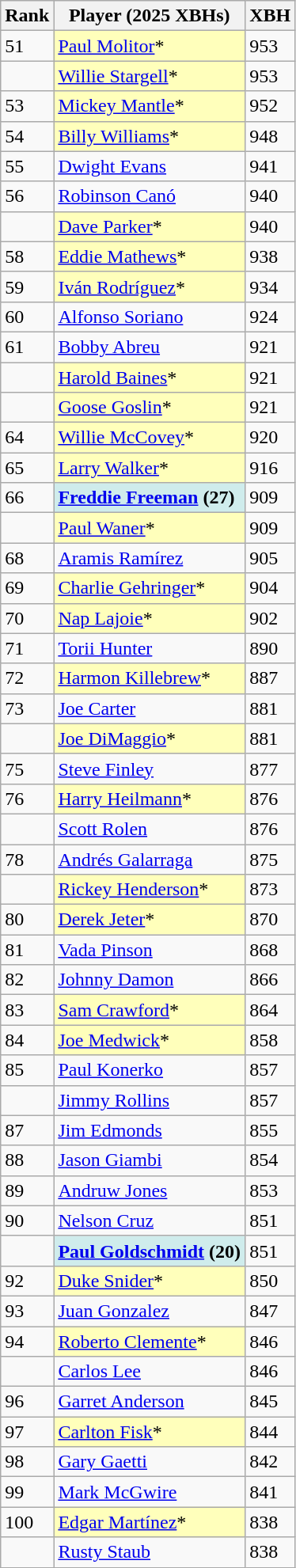<table class="wikitable" style="float:left;">
<tr>
<th>Rank</th>
<th>Player (2025 XBHs)</th>
<th>XBH</th>
</tr>
<tr>
<td>51</td>
<td style="background:#ffffbb;"><a href='#'>Paul Molitor</a>*</td>
<td>953</td>
</tr>
<tr>
<td></td>
<td style="background:#ffffbb;"><a href='#'>Willie Stargell</a>*</td>
<td>953</td>
</tr>
<tr>
<td>53</td>
<td style="background:#ffffbb;"><a href='#'>Mickey Mantle</a>*</td>
<td>952</td>
</tr>
<tr>
<td>54</td>
<td style="background:#ffffbb;"><a href='#'>Billy Williams</a>*</td>
<td>948</td>
</tr>
<tr>
<td>55</td>
<td><a href='#'>Dwight Evans</a></td>
<td>941</td>
</tr>
<tr>
<td>56</td>
<td><a href='#'>Robinson Canó</a></td>
<td>940</td>
</tr>
<tr>
<td></td>
<td style="background:#ffffbb;"><a href='#'>Dave Parker</a>*</td>
<td>940</td>
</tr>
<tr>
<td>58</td>
<td style="background:#ffffbb;"><a href='#'>Eddie Mathews</a>*</td>
<td>938</td>
</tr>
<tr>
<td>59</td>
<td style="background:#ffffbb;"><a href='#'>Iván Rodríguez</a>*</td>
<td>934</td>
</tr>
<tr>
<td>60</td>
<td><a href='#'>Alfonso Soriano</a></td>
<td>924</td>
</tr>
<tr>
<td>61</td>
<td><a href='#'>Bobby Abreu</a></td>
<td>921</td>
</tr>
<tr>
<td></td>
<td style="background:#ffffbb;"><a href='#'>Harold Baines</a>*</td>
<td>921</td>
</tr>
<tr>
<td></td>
<td style="background:#ffffbb;"><a href='#'>Goose Goslin</a>*</td>
<td>921</td>
</tr>
<tr>
<td>64</td>
<td style="background:#ffffbb;"><a href='#'>Willie McCovey</a>*</td>
<td>920</td>
</tr>
<tr>
<td>65</td>
<td style="background:#ffffbb;"><a href='#'>Larry Walker</a>*</td>
<td>916</td>
</tr>
<tr>
<td>66</td>
<td style="background:#cfecec;"><strong><a href='#'>Freddie Freeman</a> (27)</strong></td>
<td>909</td>
</tr>
<tr>
<td></td>
<td style="background:#ffffbb;"><a href='#'>Paul Waner</a>*</td>
<td>909</td>
</tr>
<tr>
<td>68</td>
<td><a href='#'>Aramis Ramírez</a></td>
<td>905</td>
</tr>
<tr>
<td>69</td>
<td style="background:#ffffbb;"><a href='#'>Charlie Gehringer</a>*</td>
<td>904</td>
</tr>
<tr>
<td>70</td>
<td style="background:#ffffbb;"><a href='#'>Nap Lajoie</a>*</td>
<td>902</td>
</tr>
<tr>
<td>71</td>
<td><a href='#'>Torii Hunter</a></td>
<td>890</td>
</tr>
<tr>
<td>72</td>
<td style="background:#ffffbb;"><a href='#'>Harmon Killebrew</a>*</td>
<td>887</td>
</tr>
<tr>
<td>73</td>
<td><a href='#'>Joe Carter</a></td>
<td>881</td>
</tr>
<tr>
<td></td>
<td style="background:#ffffbb;"><a href='#'>Joe DiMaggio</a>*</td>
<td>881</td>
</tr>
<tr>
<td>75</td>
<td><a href='#'>Steve Finley</a></td>
<td>877</td>
</tr>
<tr>
<td>76</td>
<td style="background:#ffffbb;"><a href='#'>Harry Heilmann</a>*</td>
<td>876</td>
</tr>
<tr>
<td></td>
<td><a href='#'>Scott Rolen</a></td>
<td>876</td>
</tr>
<tr>
<td>78</td>
<td><a href='#'>Andrés Galarraga</a></td>
<td>875</td>
</tr>
<tr>
<td></td>
<td style="background:#ffffbb;"><a href='#'>Rickey Henderson</a>*</td>
<td>873</td>
</tr>
<tr>
<td>80</td>
<td style="background:#ffffbb;"><a href='#'>Derek Jeter</a>*</td>
<td>870</td>
</tr>
<tr>
<td>81</td>
<td><a href='#'>Vada Pinson</a></td>
<td>868</td>
</tr>
<tr>
<td>82</td>
<td><a href='#'>Johnny Damon</a></td>
<td>866</td>
</tr>
<tr>
<td>83</td>
<td style="background:#ffffbb;"><a href='#'>Sam Crawford</a>*</td>
<td>864</td>
</tr>
<tr>
<td>84</td>
<td style="background:#ffffbb;"><a href='#'>Joe Medwick</a>*</td>
<td>858</td>
</tr>
<tr>
<td>85</td>
<td><a href='#'>Paul Konerko</a></td>
<td>857</td>
</tr>
<tr>
<td></td>
<td><a href='#'>Jimmy Rollins</a></td>
<td>857</td>
</tr>
<tr>
<td>87</td>
<td><a href='#'>Jim Edmonds</a></td>
<td>855</td>
</tr>
<tr>
<td>88</td>
<td><a href='#'>Jason Giambi</a></td>
<td>854</td>
</tr>
<tr>
<td>89</td>
<td><a href='#'>Andruw Jones</a></td>
<td>853</td>
</tr>
<tr>
<td>90</td>
<td><a href='#'>Nelson Cruz</a></td>
<td>851</td>
</tr>
<tr>
<td></td>
<td style="background:#cfecec;"><strong><a href='#'>Paul Goldschmidt</a> (20)</strong></td>
<td>851</td>
</tr>
<tr>
<td>92</td>
<td style="background:#ffffbb;"><a href='#'>Duke Snider</a>*</td>
<td>850</td>
</tr>
<tr>
<td>93</td>
<td><a href='#'>Juan Gonzalez</a></td>
<td>847</td>
</tr>
<tr>
<td>94</td>
<td style="background:#ffffbb;"><a href='#'>Roberto Clemente</a>*</td>
<td>846</td>
</tr>
<tr>
<td></td>
<td><a href='#'>Carlos Lee</a></td>
<td>846</td>
</tr>
<tr>
<td>96</td>
<td><a href='#'>Garret Anderson</a></td>
<td>845</td>
</tr>
<tr>
<td>97</td>
<td style="background:#ffffbb;"><a href='#'>Carlton Fisk</a>*</td>
<td>844</td>
</tr>
<tr>
<td>98</td>
<td><a href='#'>Gary Gaetti</a></td>
<td>842</td>
</tr>
<tr>
<td>99</td>
<td><a href='#'>Mark McGwire</a></td>
<td>841</td>
</tr>
<tr>
<td>100</td>
<td style="background:#ffffbb;"><a href='#'>Edgar Martínez</a>*</td>
<td>838</td>
</tr>
<tr>
<td></td>
<td><a href='#'>Rusty Staub</a></td>
<td>838</td>
</tr>
</table>
